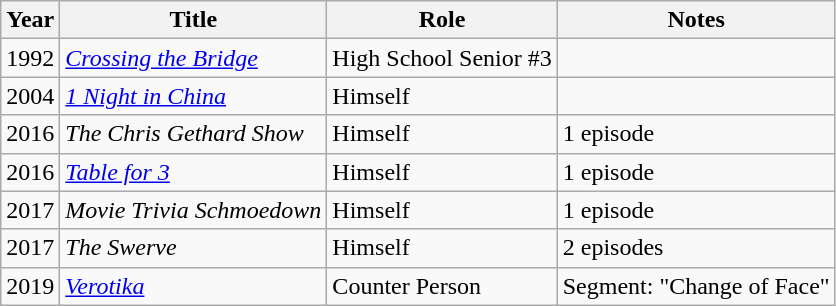<table class="wikitable sortable">
<tr>
<th>Year</th>
<th>Title</th>
<th>Role</th>
<th>Notes</th>
</tr>
<tr>
<td>1992</td>
<td><em><a href='#'>Crossing the Bridge</a></em></td>
<td>High School Senior #3</td>
<td></td>
</tr>
<tr>
<td>2004</td>
<td><em><a href='#'>1 Night in China</a></em></td>
<td>Himself</td>
<td></td>
</tr>
<tr>
<td>2016</td>
<td><em>The Chris Gethard Show</em></td>
<td>Himself</td>
<td>1 episode</td>
</tr>
<tr>
<td>2016</td>
<td><em><a href='#'>Table for 3</a></em></td>
<td>Himself</td>
<td>1 episode</td>
</tr>
<tr>
<td>2017</td>
<td><em>Movie Trivia Schmoedown</em></td>
<td>Himself</td>
<td>1 episode</td>
</tr>
<tr>
<td>2017</td>
<td><em>The Swerve</em></td>
<td>Himself</td>
<td>2 episodes</td>
</tr>
<tr>
<td>2019</td>
<td><em><a href='#'>Verotika</a></em></td>
<td>Counter Person</td>
<td>Segment: "Change of Face"</td>
</tr>
</table>
